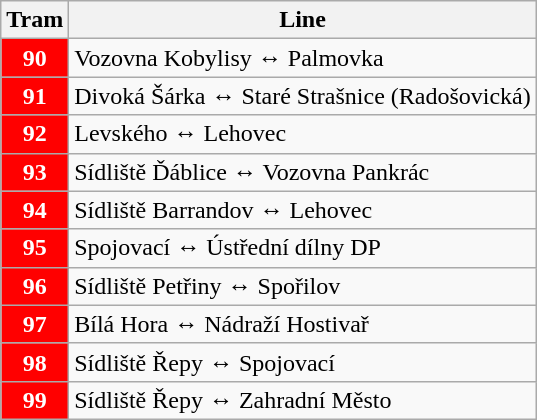<table class="wikitable">
<tr>
<th>Tram</th>
<th>Line</th>
</tr>
<tr>
<td align="center" style="color: white; background-color: #FF0000"><strong>90</strong></td>
<td>Vozovna Kobylisy ↔ Palmovka</td>
</tr>
<tr>
<td align="center" style="color: white; background-color: #FF0000"><strong>91</strong></td>
<td>Divoká Šárka ↔ Staré Strašnice (Radošovická)</td>
</tr>
<tr>
<td align="center" style="color: white; background-color: #FF0000"><strong>92</strong></td>
<td>Levského ↔ Lehovec</td>
</tr>
<tr>
<td align="center" style="color: white; background-color: #FF0000"><strong>93</strong></td>
<td>Sídliště Ďáblice ↔ Vozovna Pankrác</td>
</tr>
<tr>
<td align="center" style="color: white; background-color: #FF0000"><strong>94</strong></td>
<td>Sídliště Barrandov ↔ Lehovec</td>
</tr>
<tr>
<td align="center" style="color: white; background-color: #FF0000"><strong>95</strong></td>
<td>Spojovací ↔ Ústřední dílny DP</td>
</tr>
<tr>
<td align="center" style="color: white; background-color: #FF0000"><strong>96</strong></td>
<td>Sídliště Petřiny ↔ Spořilov</td>
</tr>
<tr>
<td align="center" style="color: white; background-color: #FF0000"><strong>97</strong></td>
<td>Bílá Hora ↔ Nádraží Hostivař</td>
</tr>
<tr>
<td align="center" style="color: white; background-color: #FF0000"><strong>98</strong></td>
<td>Sídliště Řepy ↔ Spojovací</td>
</tr>
<tr>
<td align="center" style="color: white; background-color: #FF0000"><strong>99</strong></td>
<td>Sídliště Řepy ↔ Zahradní Město</td>
</tr>
</table>
